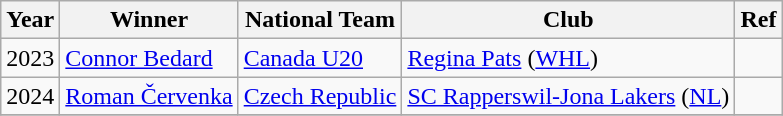<table class="wikitable sortable">
<tr>
<th>Year</th>
<th>Winner</th>
<th>National Team</th>
<th>Club</th>
<th>Ref</th>
</tr>
<tr>
<td>2023</td>
<td><a href='#'>Connor Bedard</a></td>
<td> <a href='#'>Canada U20</a></td>
<td><a href='#'>Regina Pats</a> (<a href='#'>WHL</a>)</td>
<td></td>
</tr>
<tr>
<td>2024</td>
<td><a href='#'>Roman Červenka</a></td>
<td> <a href='#'>Czech Republic</a></td>
<td><a href='#'>SC Rapperswil-Jona Lakers</a> (<a href='#'>NL</a>)</td>
<td></td>
</tr>
<tr>
</tr>
</table>
